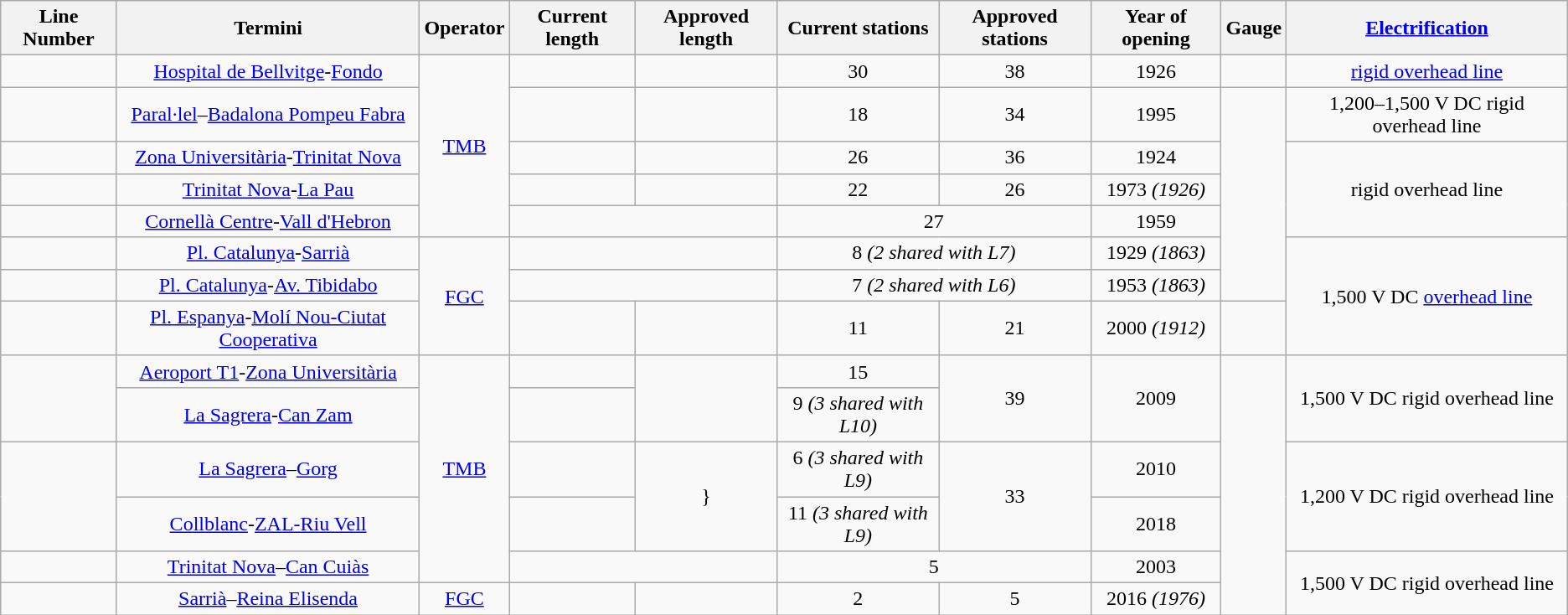<table class="wikitable sortable">
<tr>
<th>Line Number</th>
<th>Termini</th>
<th>Operator</th>
<th>Current length</th>
<th>Approved length</th>
<th>Current stations</th>
<th>Approved stations</th>
<th>Year of opening</th>
<th>Gauge</th>
<th><a href='#'>Electrification</a></th>
</tr>
<tr style="text-align:center;">
<td><br></td>
<td><a href='#'>Hospital de Bellvitge</a>-<a href='#'>Fondo</a></td>
<td rowspan="5"><a href='#'>TMB</a></td>
<td></td>
<td></td>
<td>30</td>
<td>38</td>
<td>1926</td>
<td></td>
<td> <a href='#'>rigid overhead line</a></td>
</tr>
<tr style="text-align:center;">
<td></td>
<td><a href='#'>Paral·lel</a>–<a href='#'>Badalona Pompeu Fabra</a></td>
<td></td>
<td></td>
<td>18</td>
<td>34</td>
<td>1995</td>
<td rowspan="6"></td>
<td>1,200–1,500 V DC rigid overhead line</td>
</tr>
<tr style="text-align:center;">
<td></td>
<td><a href='#'>Zona Universitària</a>-<a href='#'>Trinitat Nova</a></td>
<td></td>
<td></td>
<td>26</td>
<td>36</td>
<td>1924</td>
<td rowspan="3"> rigid overhead line</td>
</tr>
<tr style="text-align:center;">
<td></td>
<td><a href='#'>Trinitat Nova</a>-<a href='#'>La Pau</a></td>
<td></td>
<td></td>
<td>22</td>
<td>26</td>
<td>1973 <em>(1926)</em></td>
</tr>
<tr style="text-align:center;">
<td></td>
<td><a href='#'>Cornellà Centre</a>-<a href='#'>Vall d'Hebron</a></td>
<td colspan="2"></td>
<td colspan="2">27</td>
<td>1959</td>
</tr>
<tr style="text-align:center;">
<td></td>
<td><a href='#'>Pl. Catalunya</a>-<a href='#'>Sarrià</a></td>
<td rowspan="3"><a href='#'>FGC</a></td>
<td colspan="2"></td>
<td colspan="2">8 <em>(2 shared with L7)</em></td>
<td>1929 <em>(1863)</em></td>
<td rowspan="3">1,500 V DC <a href='#'>overhead line</a></td>
</tr>
<tr style="text-align:center;">
<td></td>
<td><a href='#'>Pl. Catalunya</a>-<a href='#'>Av. Tibidabo</a></td>
<td colspan="2"></td>
<td colspan="2">7 <em>(2 shared with L6)</em></td>
<td>1953 <em>(1863)</em></td>
</tr>
<tr style="text-align:center;">
<td></td>
<td><a href='#'>Pl. Espanya</a>-<a href='#'>Molí Nou-Ciutat Cooperativa</a></td>
<td></td>
<td></td>
<td>11</td>
<td>21</td>
<td>2000 <em>(1912)</em></td>
<td></td>
</tr>
<tr style="text-align:center;">
<td rowspan="2"></td>
<td><a href='#'>Aeroport T1</a>-<a href='#'>Zona Universitària</a></td>
<td rowspan="5"><a href='#'>TMB</a></td>
<td></td>
<td rowspan="2"></td>
<td>15</td>
<td rowspan="2">39</td>
<td rowspan="2">2009</td>
<td rowspan="6"></td>
<td rowspan="2">1,500 V DC rigid overhead line</td>
</tr>
<tr style="text-align:center;">
<td><a href='#'>La Sagrera</a>-<a href='#'>Can Zam</a></td>
<td></td>
<td>9 <em>(3 shared with L10)</em></td>
</tr>
<tr style="text-align:center;">
<td rowspan="2"></td>
<td><a href='#'>La Sagrera</a>–<a href='#'>Gorg</a></td>
<td></td>
<td rowspan="2">}</td>
<td>6 <em>(3 shared with L9)</em></td>
<td rowspan="2">33</td>
<td>2010</td>
<td rowspan="2">1,200 V DC rigid overhead line</td>
</tr>
<tr style="text-align:center;">
<td><a href='#'>Collblanc</a>-<a href='#'>ZAL-Riu Vell</a></td>
<td></td>
<td>11 <em>(3 shared with L9)</em></td>
<td>2018</td>
</tr>
<tr style="text-align:center;">
<td></td>
<td><a href='#'>Trinitat Nova</a>–<a href='#'>Can Cuiàs</a></td>
<td colspan="2"></td>
<td colspan="2">5</td>
<td>2003</td>
<td rowspan="2">1,500 V DC rigid overhead line</td>
</tr>
<tr style="text-align:center;">
<td></td>
<td><a href='#'>Sarrià</a>–<a href='#'>Reina Elisenda</a></td>
<td><a href='#'>FGC</a></td>
<td></td>
<td></td>
<td>2</td>
<td>5</td>
<td>2016 <em>(1976)</em></td>
</tr>
</table>
